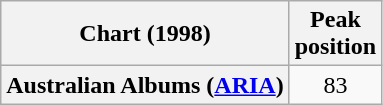<table class="wikitable plainrowheaders" style="text-align:center">
<tr>
<th scope="col">Chart (1998)</th>
<th scope="col">Peak<br>position</th>
</tr>
<tr>
<th scope="row">Australian Albums (<a href='#'>ARIA</a>)</th>
<td>83</td>
</tr>
</table>
